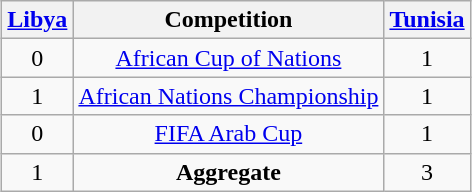<table class="wikitable sortable" style="width:auto; margin:auto;">
<tr>
<th><a href='#'>Libya</a></th>
<th>Competition</th>
<th><a href='#'>Tunisia</a></th>
</tr>
<tr style="text-align:center;">
<td>0</td>
<td><a href='#'>African Cup of Nations</a></td>
<td>1</td>
</tr>
<tr style="text-align:center;">
<td>1</td>
<td><a href='#'>African Nations Championship</a></td>
<td>1</td>
</tr>
<tr style="text-align:center;">
<td>0</td>
<td><a href='#'>FIFA Arab Cup</a></td>
<td>1</td>
</tr>
<tr align="center">
<td>1</td>
<td><strong>Aggregate</strong></td>
<td>3</td>
</tr>
</table>
